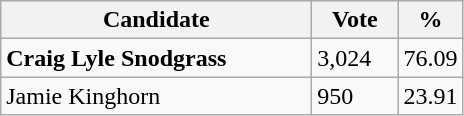<table class="wikitable">
<tr>
<th bgcolor="#DDDDFF" width="200px">Candidate</th>
<th bgcolor="#DDDDFF" width="50px">Vote</th>
<th bgcolor="#DDDDFF" width="30px">%</th>
</tr>
<tr>
<td><strong>Craig Lyle Snodgrass</strong></td>
<td>3,024</td>
<td>76.09</td>
</tr>
<tr>
<td>Jamie Kinghorn</td>
<td>950</td>
<td>23.91</td>
</tr>
</table>
